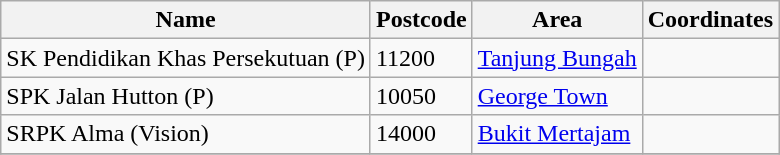<table class="wikitable sortable">
<tr>
<th>Name</th>
<th>Postcode</th>
<th>Area</th>
<th>Coordinates</th>
</tr>
<tr>
<td>SK Pendidikan Khas Persekutuan (P)</td>
<td>11200</td>
<td><a href='#'>Tanjung Bungah</a></td>
<td></td>
</tr>
<tr>
<td>SPK Jalan Hutton (P)</td>
<td>10050</td>
<td><a href='#'>George Town</a></td>
<td></td>
</tr>
<tr>
<td>SRPK Alma (Vision)</td>
<td>14000</td>
<td><a href='#'>Bukit Mertajam</a></td>
<td></td>
</tr>
<tr>
</tr>
</table>
